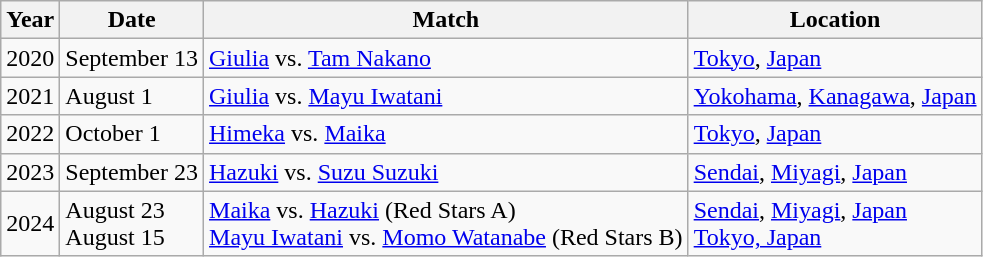<table class="wikitable">
<tr>
<th>Year</th>
<th>Date</th>
<th>Match</th>
<th>Location</th>
</tr>
<tr>
<td>2020</td>
<td>September 13</td>
<td><a href='#'>Giulia</a> vs. <a href='#'>Tam Nakano</a></td>
<td><a href='#'>Tokyo</a>, <a href='#'>Japan</a></td>
</tr>
<tr>
<td>2021</td>
<td>August 1</td>
<td><a href='#'>Giulia</a> vs. <a href='#'>Mayu Iwatani</a></td>
<td><a href='#'>Yokohama</a>, <a href='#'>Kanagawa</a>, <a href='#'>Japan</a></td>
</tr>
<tr>
<td>2022</td>
<td>October 1</td>
<td><a href='#'>Himeka</a> vs. <a href='#'>Maika</a></td>
<td><a href='#'>Tokyo</a>, <a href='#'>Japan</a></td>
</tr>
<tr>
<td>2023</td>
<td>September 23</td>
<td><a href='#'>Hazuki</a> vs. <a href='#'>Suzu Suzuki</a></td>
<td><a href='#'>Sendai</a>, <a href='#'>Miyagi</a>, <a href='#'>Japan</a></td>
</tr>
<tr>
<td>2024</td>
<td>August 23<br>August 15</td>
<td><a href='#'>Maika</a> vs. <a href='#'>Hazuki</a> (Red Stars A)<br><a href='#'>Mayu Iwatani</a> vs. <a href='#'>Momo Watanabe</a> (Red Stars B)</td>
<td><a href='#'>Sendai</a>, <a href='#'>Miyagi</a>, <a href='#'>Japan</a><br><a href='#'>Tokyo, Japan</a></td>
</tr>
</table>
